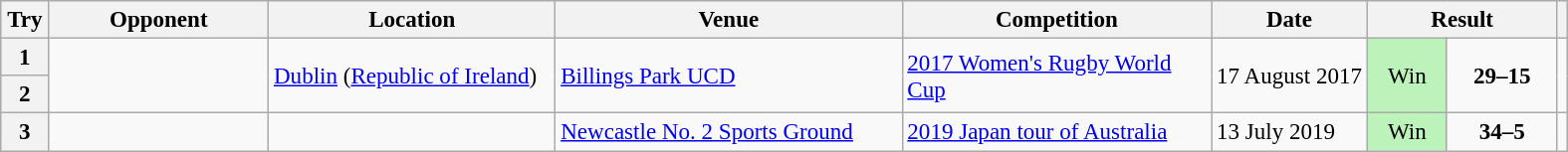<table class="wikitable" style="font-size:96%">
<tr>
<th width=25px>Try</th>
<th width=140px>Opponent</th>
<th width=185px>Location</th>
<th width=225px>Venue</th>
<th width=200px>Competition</th>
<th>Date</th>
<th width=120px colspan=2>Result</th>
<th></th>
</tr>
<tr>
<th align=center>1</th>
<td align=left rowspan=2></td>
<td align=left rowspan=2><a href='#'>Dublin</a> (<a href='#'>Republic of Ireland</a>)</td>
<td align=left rowspan=2><a href='#'>Billings Park UCD</a></td>
<td align=left rowspan=2><a href='#'>2017 Women's Rugby World Cup</a></td>
<td align=left rowspan=2>17 August 2017</td>
<td align=center bgcolor=#BBF3BB rowspan=2>Win</td>
<td align=center rowspan=2><strong>29–15</strong></td>
<td align=center rowspan=2></td>
</tr>
<tr>
<th align=center>2</th>
</tr>
<tr>
<th align=center>3</th>
<td align=left></td>
<td align=left></td>
<td align=left><a href='#'>Newcastle No. 2 Sports Ground</a></td>
<td align=left><a href='#'>2019 Japan tour of Australia</a></td>
<td align=left>13 July 2019</td>
<td align=center bgcolor=#BBF3BB>Win</td>
<td align=center><strong>34–5</strong></td>
<td align=center></td>
</tr>
</table>
